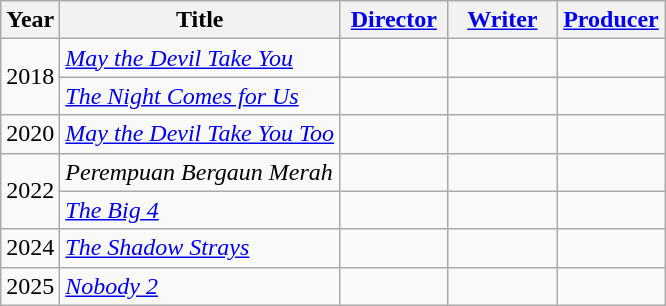<table class="wikitable">
<tr>
<th>Year</th>
<th>Title</th>
<th width=65><a href='#'>Director</a></th>
<th width=65><a href='#'>Writer</a></th>
<th width=65><a href='#'>Producer</a></th>
</tr>
<tr>
<td rowspan=2>2018</td>
<td><em><a href='#'>May the Devil Take You</a></em></td>
<td></td>
<td></td>
<td></td>
</tr>
<tr>
<td><em><a href='#'>The Night Comes for Us</a></em></td>
<td></td>
<td></td>
<td></td>
</tr>
<tr>
<td>2020</td>
<td><em><a href='#'>May the Devil Take You Too</a></em></td>
<td></td>
<td></td>
<td></td>
</tr>
<tr>
<td rowspan=2>2022</td>
<td><em>Perempuan Bergaun Merah</em></td>
<td></td>
<td></td>
<td></td>
</tr>
<tr>
<td><em><a href='#'>The Big 4</a></em></td>
<td></td>
<td></td>
<td></td>
</tr>
<tr>
<td>2024</td>
<td><em><a href='#'>The Shadow Strays</a></em></td>
<td></td>
<td></td>
<td></td>
</tr>
<tr>
<td>2025</td>
<td><em><a href='#'>Nobody 2</a></em></td>
<td></td>
<td></td>
<td></td>
</tr>
</table>
